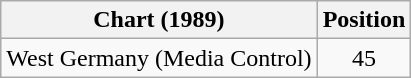<table class="wikitable">
<tr>
<th>Chart (1989)</th>
<th>Position</th>
</tr>
<tr>
<td>West Germany (Media Control)</td>
<td style="text-align:center;">45</td>
</tr>
</table>
